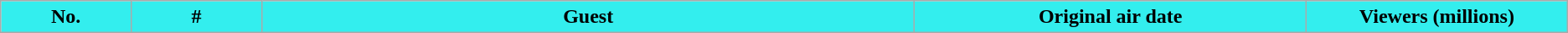<table class="wikitable plainrowheaders">
<tr>
<th style="background: #33EEEE;width:5%;">No.</th>
<th style="background: #33EEEE;width:5%;">#</th>
<th style="background: #33EEEE;width:25%;">Guest</th>
<th style="background: #33EEEE;width:15%;">Original air date</th>
<th style="background: #33EEEE;width:10%;">Viewers (millions)<br>






</th>
</tr>
</table>
